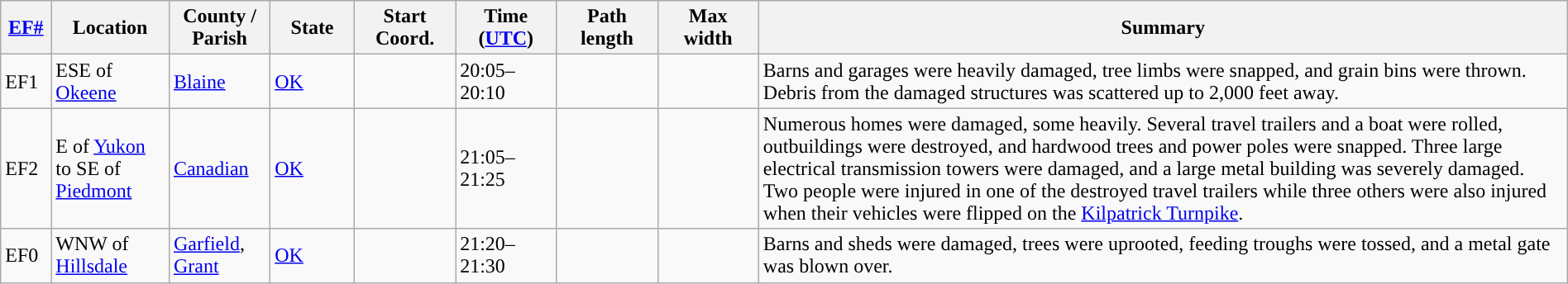<table class="wikitable sortable" style="width:100%;">
<tr>
<th scope="col"  style="width:3%; text-align:center;"><a href='#'>EF#</a></th>
<th scope="col"  style="width:7%; text-align:center;" class="unsortable">Location</th>
<th scope="col"  style="width:6%; text-align:center;" class="unsortable">County / Parish</th>
<th scope="col"  style="width:5%; text-align:center;">State</th>
<th scope="col"  style="width:6%; text-align:center;">Start Coord.</th>
<th scope="col"  style="width:6%; text-align:center;">Time (<a href='#'>UTC</a>)</th>
<th scope="col"  style="width:6%; text-align:center;">Path length</th>
<th scope="col"  style="width:6%; text-align:center;">Max width</th>
<th scope="col" class="unsortable" style="width:48%; text-align:center;">Summary</th>
</tr>
<tr>
<td>EF1</td>
<td>ESE of <a href='#'>Okeene</a></td>
<td><a href='#'>Blaine</a></td>
<td><a href='#'>OK</a></td>
<td></td>
<td>20:05–20:10</td>
<td></td>
<td></td>
<td>Barns and garages were heavily damaged, tree limbs were snapped, and grain bins were thrown. Debris from the damaged structures was scattered up to 2,000 feet away.</td>
</tr>
<tr>
<td>EF2</td>
<td>E of <a href='#'>Yukon</a> to SE of <a href='#'>Piedmont</a></td>
<td><a href='#'>Canadian</a></td>
<td><a href='#'>OK</a></td>
<td></td>
<td>21:05–21:25</td>
<td></td>
<td></td>
<td>Numerous homes were damaged, some heavily. Several travel trailers and a boat were rolled, outbuildings were destroyed, and hardwood trees and power poles were snapped. Three large electrical transmission towers were damaged, and a large metal building was severely damaged. Two people were injured in one of the destroyed travel trailers while three others were also injured when their vehicles were flipped on the <a href='#'>Kilpatrick Turnpike</a>.</td>
</tr>
<tr>
<td>EF0</td>
<td>WNW of <a href='#'>Hillsdale</a></td>
<td><a href='#'>Garfield</a>, <a href='#'>Grant</a></td>
<td><a href='#'>OK</a></td>
<td></td>
<td>21:20–21:30</td>
<td></td>
<td></td>
<td>Barns and sheds were damaged, trees were uprooted, feeding troughs were tossed, and a metal gate was blown over.</td>
</tr>
</table>
